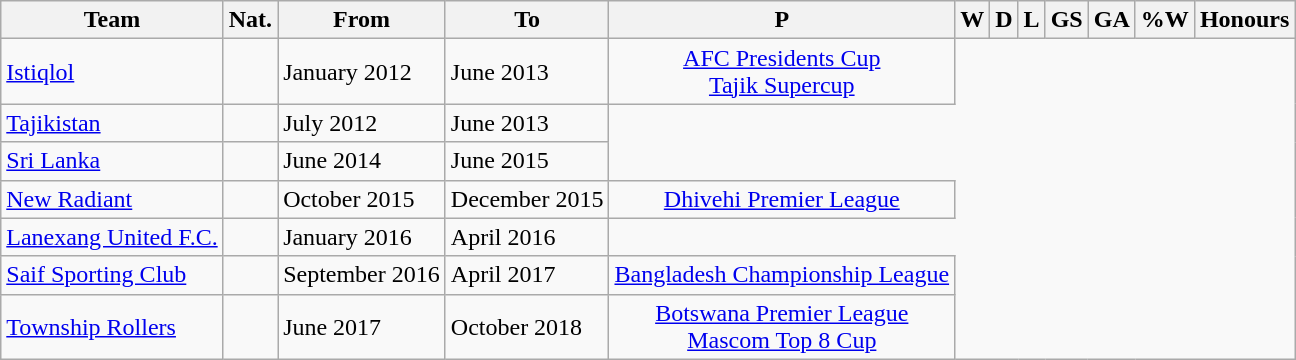<table class="wikitable sortable" style="text-align: center">
<tr>
<th>Team</th>
<th>Nat.</th>
<th class="unsortable">From</th>
<th class="unsortable">To</th>
<th abbr="1">P</th>
<th abbr="1">W</th>
<th abbr="0">D</th>
<th abbr="1">L</th>
<th abbr="2">GS</th>
<th abbr="4">GA</th>
<th abbr="50">%W</th>
<th abbr="HONOURS">Honours</th>
</tr>
<tr>
<td align=left><a href='#'>Istiqlol</a></td>
<td align=left></td>
<td align=left>January 2012</td>
<td align=left>June 2013<br></td>
<td><a href='#'>AFC Presidents Cup</a> <br> <a href='#'>Tajik Supercup</a></td>
</tr>
<tr>
<td align=left><a href='#'>Tajikistan</a></td>
<td align=left></td>
<td align=left>July 2012</td>
<td align=left>June 2013<br></td>
</tr>
<tr>
<td align=left><a href='#'>Sri Lanka</a></td>
<td align=left></td>
<td align=left>June 2014</td>
<td align=left>June 2015<br></td>
</tr>
<tr>
<td align=left><a href='#'>New Radiant</a></td>
<td align=left></td>
<td align=left>October 2015</td>
<td align=left>December 2015<br></td>
<td><a href='#'>Dhivehi Premier League</a></td>
</tr>
<tr>
<td align=left><a href='#'>Lanexang United F.C.</a></td>
<td align=left></td>
<td align=left>January 2016</td>
<td align=left>April 2016<br></td>
</tr>
<tr>
<td align=left><a href='#'>Saif Sporting Club</a></td>
<td align=left></td>
<td align=left>September 2016</td>
<td align=left>April 2017<br></td>
<td><a href='#'>Bangladesh Championship League</a></td>
</tr>
<tr>
<td align=left><a href='#'>Township Rollers</a></td>
<td align=left></td>
<td align=left>June 2017</td>
<td align=left>October 2018<br></td>
<td><a href='#'>Botswana Premier League</a> <br> <a href='#'>Mascom Top 8 Cup</a></td>
</tr>
</table>
